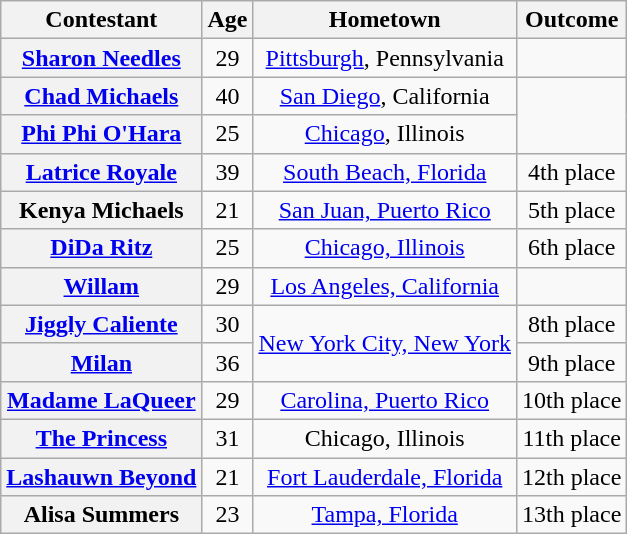<table class="wikitable sortable" style="text-align:center">
<tr>
<th scope="col">Contestant</th>
<th scope="col">Age</th>
<th scope="col">Hometown</th>
<th scope="col">Outcome</th>
</tr>
<tr>
<th scope="row"><a href='#'>Sharon Needles</a></th>
<td>29</td>
<td nowrap><a href='#'>Pittsburgh</a>, Pennsylvania</td>
<td></td>
</tr>
<tr>
<th scope="row"><a href='#'>Chad Michaels</a></th>
<td>40</td>
<td><a href='#'>San Diego</a>, California</td>
<td rowspan="2" nowrap></td>
</tr>
<tr>
<th scope="row"><a href='#'>Phi Phi O'Hara</a></th>
<td>25</td>
<td><a href='#'>Chicago</a>, Illinois</td>
</tr>
<tr>
<th scope="row"><a href='#'>Latrice Royale</a></th>
<td>39</td>
<td><a href='#'>South Beach, Florida</a></td>
<td>4th place</td>
</tr>
<tr>
<th scope="row">Kenya Michaels</th>
<td>21</td>
<td><a href='#'>San Juan, Puerto Rico</a></td>
<td>5th place</td>
</tr>
<tr>
<th scope="row"><a href='#'>DiDa Ritz</a></th>
<td>25</td>
<td><a href='#'>Chicago, Illinois</a></td>
<td>6th place</td>
</tr>
<tr>
<th scope="row"><a href='#'>Willam</a></th>
<td>29</td>
<td><a href='#'>Los Angeles, California</a></td>
<td></td>
</tr>
<tr>
<th scope="row"><a href='#'>Jiggly Caliente</a></th>
<td>30</td>
<td rowspan="2" nowrap><a href='#'>New York City, New York</a></td>
<td>8th place</td>
</tr>
<tr>
<th scope="row"><a href='#'>Milan</a></th>
<td>36</td>
<td>9th place</td>
</tr>
<tr>
<th scope="row"><a href='#'>Madame LaQueer</a></th>
<td>29</td>
<td><a href='#'>Carolina, Puerto Rico</a></td>
<td>10th place</td>
</tr>
<tr>
<th scope="row"><a href='#'>The Princess</a></th>
<td>31</td>
<td>Chicago, Illinois</td>
<td>11th place</td>
</tr>
<tr>
<th scope="row" nowrap><a href='#'>Lashauwn Beyond</a></th>
<td>21</td>
<td><a href='#'>Fort Lauderdale, Florida</a></td>
<td>12th place</td>
</tr>
<tr>
<th scope="row">Alisa Summers</th>
<td>23</td>
<td><a href='#'>Tampa, Florida</a></td>
<td>13th place</td>
</tr>
</table>
